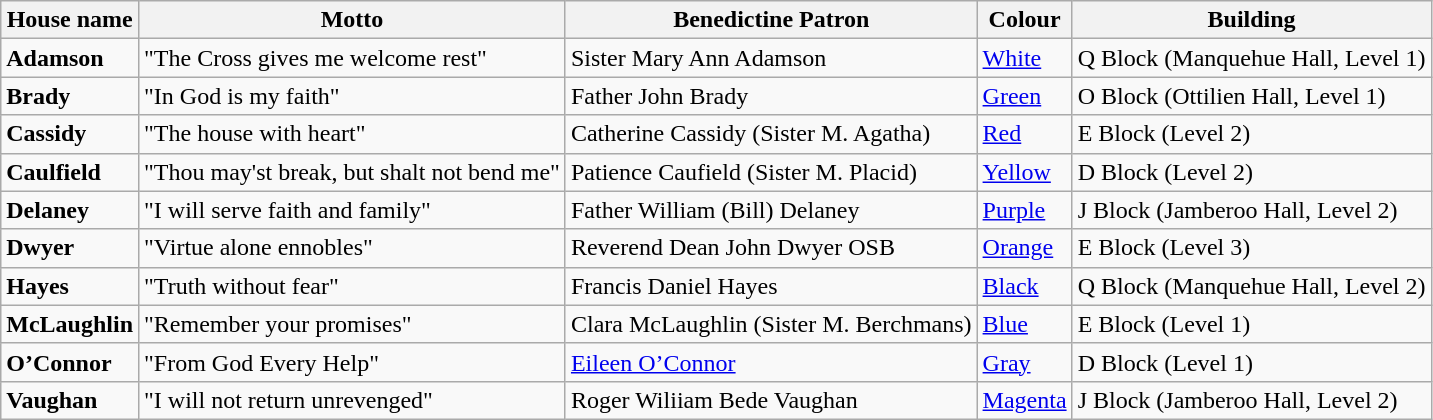<table class="wikitable">
<tr>
<th>House name</th>
<th>Motto</th>
<th>Benedictine Patron</th>
<th>Colour</th>
<th>Building</th>
</tr>
<tr>
<td><strong>Adamson</strong></td>
<td>"The Cross gives me welcome rest"</td>
<td>Sister Mary Ann Adamson</td>
<td><a href='#'>White</a></td>
<td>Q Block (Manquehue Hall, Level 1)</td>
</tr>
<tr>
<td><strong>Brady</strong></td>
<td>"In God is my faith"</td>
<td>Father John Brady</td>
<td><a href='#'>Green</a></td>
<td>O Block (Ottilien Hall, Level 1)</td>
</tr>
<tr>
<td><strong>Cassidy</strong></td>
<td>"The house with heart"</td>
<td>Catherine Cassidy (Sister M. Agatha)</td>
<td><a href='#'>Red</a></td>
<td>E Block (Level 2)</td>
</tr>
<tr>
<td><strong>Caulfield</strong></td>
<td>"Thou may'st break, but shalt not bend me"</td>
<td>Patience Caufield (Sister M. Placid)</td>
<td><a href='#'>Yellow</a></td>
<td>D Block (Level 2)</td>
</tr>
<tr>
<td><strong>Delaney</strong></td>
<td>"I will serve faith and family"</td>
<td>Father William (Bill) Delaney</td>
<td><a href='#'>Purple</a></td>
<td>J Block (Jamberoo Hall, Level 2)</td>
</tr>
<tr>
<td><strong>Dwyer</strong></td>
<td>"Virtue alone ennobles"</td>
<td>Reverend Dean John Dwyer OSB</td>
<td><a href='#'>Orange</a></td>
<td>E Block (Level 3)</td>
</tr>
<tr>
<td><strong>Hayes</strong></td>
<td>"Truth without fear"</td>
<td>Francis Daniel Hayes</td>
<td><a href='#'>Black</a></td>
<td>Q Block (Manquehue Hall, Level 2)</td>
</tr>
<tr>
<td><strong>McLaughlin</strong></td>
<td>"Remember your promises"</td>
<td>Clara McLaughlin (Sister M. Berchmans)</td>
<td><a href='#'>Blue</a></td>
<td>E Block (Level 1)</td>
</tr>
<tr>
<td><strong>O’Connor</strong></td>
<td>"From God Every Help"</td>
<td><a href='#'>Eileen O’Connor</a></td>
<td><a href='#'>Gray</a></td>
<td>D Block (Level 1)</td>
</tr>
<tr>
<td><strong>Vaughan</strong></td>
<td>"I will not return unrevenged"</td>
<td>Roger Wiliiam Bede Vaughan</td>
<td><a href='#'>Magenta</a></td>
<td>J Block (Jamberoo Hall, Level 2)</td>
</tr>
</table>
